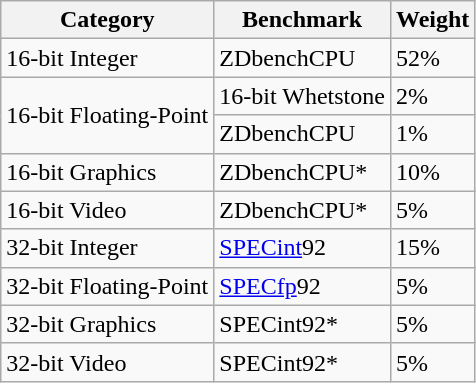<table class="wikitable">
<tr>
<th>Category</th>
<th>Benchmark</th>
<th>Weight</th>
</tr>
<tr>
<td>16-bit Integer</td>
<td>ZDbenchCPU</td>
<td>52%</td>
</tr>
<tr>
<td rowspan="2">16-bit Floating-Point</td>
<td>16-bit Whetstone</td>
<td>2%</td>
</tr>
<tr>
<td>ZDbenchCPU</td>
<td>1%</td>
</tr>
<tr>
<td>16-bit Graphics</td>
<td>ZDbenchCPU*</td>
<td>10%</td>
</tr>
<tr>
<td>16-bit Video</td>
<td>ZDbenchCPU*</td>
<td>5%</td>
</tr>
<tr>
<td>32-bit Integer</td>
<td><a href='#'>SPECint</a>92</td>
<td>15%</td>
</tr>
<tr>
<td>32-bit Floating-Point</td>
<td><a href='#'>SPECfp</a>92</td>
<td>5%</td>
</tr>
<tr>
<td>32-bit Graphics</td>
<td>SPECint92*</td>
<td>5%</td>
</tr>
<tr>
<td>32-bit Video</td>
<td>SPECint92*</td>
<td>5%</td>
</tr>
</table>
